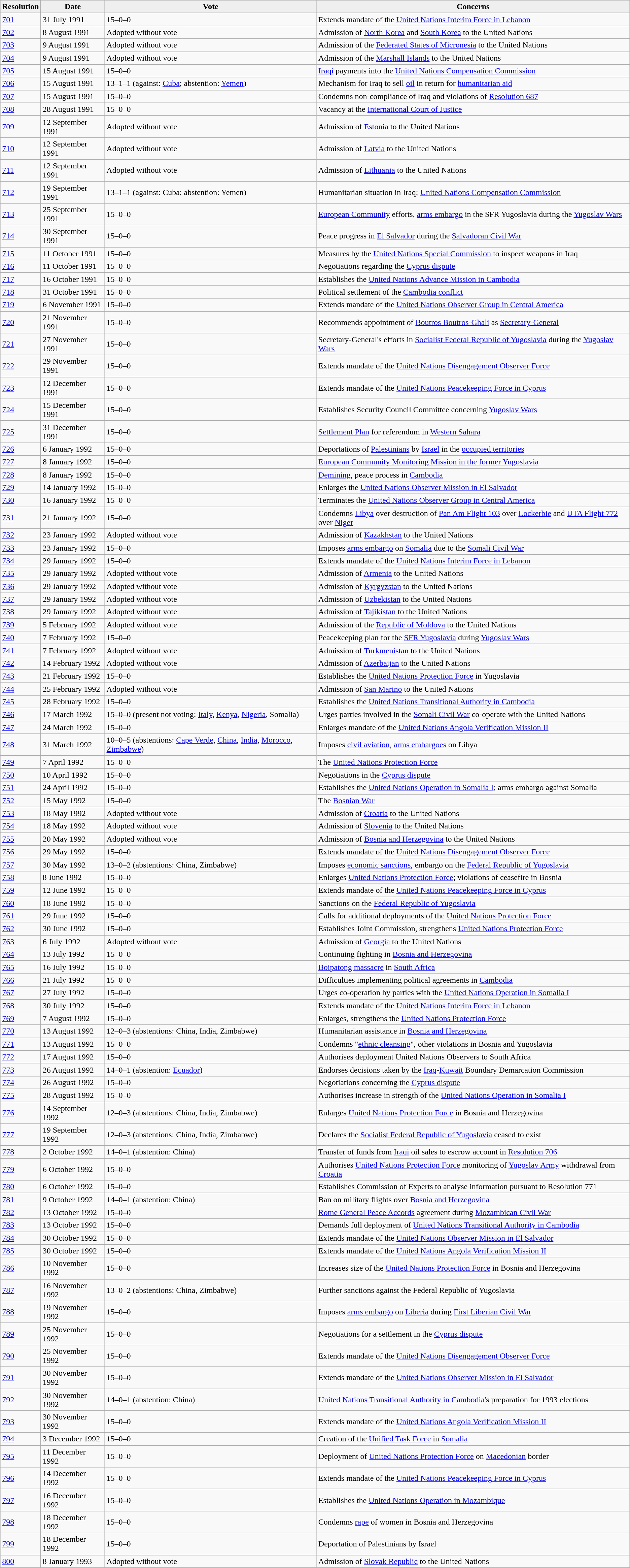<table class="wikitable sortable" align="center">
<tr>
<th style="background:#efefef;">Resolution</th>
<th style="background:#efefef;">Date</th>
<th style="background:#efefef;">Vote</th>
<th style="background:#efefef;">Concerns</th>
</tr>
<tr id="1991">
<td><a href='#'>701</a></td>
<td>31 July 1991</td>
<td>15–0–0</td>
<td>Extends mandate of the <a href='#'>United Nations Interim Force in Lebanon</a></td>
</tr>
<tr>
<td><a href='#'>702</a></td>
<td>8 August 1991</td>
<td>Adopted without vote</td>
<td>Admission of <a href='#'>North Korea</a> and <a href='#'>South Korea</a> to the United Nations</td>
</tr>
<tr>
<td><a href='#'>703</a></td>
<td>9 August 1991</td>
<td>Adopted without vote</td>
<td>Admission of the <a href='#'>Federated States of Micronesia</a> to the United Nations</td>
</tr>
<tr>
<td><a href='#'>704</a></td>
<td>9 August 1991</td>
<td>Adopted without vote</td>
<td>Admission of the <a href='#'>Marshall Islands</a> to the United Nations</td>
</tr>
<tr>
<td><a href='#'>705</a></td>
<td>15 August 1991</td>
<td>15–0–0</td>
<td><a href='#'>Iraqi</a> payments into the <a href='#'>United Nations Compensation Commission</a></td>
</tr>
<tr>
<td><a href='#'>706</a></td>
<td>15 August 1991</td>
<td>13–1–1 (against: <a href='#'>Cuba</a>; abstention: <a href='#'>Yemen</a>)</td>
<td>Mechanism for Iraq to sell <a href='#'>oil</a> in return for <a href='#'>humanitarian aid</a></td>
</tr>
<tr>
<td><a href='#'>707</a></td>
<td>15 August 1991</td>
<td>15–0–0</td>
<td>Condemns non-compliance of Iraq and violations of <a href='#'>Resolution 687</a></td>
</tr>
<tr>
<td><a href='#'>708</a></td>
<td>28 August 1991</td>
<td>15–0–0</td>
<td>Vacancy at the <a href='#'>International Court of Justice</a></td>
</tr>
<tr>
<td><a href='#'>709</a></td>
<td>12 September 1991</td>
<td>Adopted without vote</td>
<td>Admission of <a href='#'>Estonia</a> to the United Nations</td>
</tr>
<tr>
<td><a href='#'>710</a></td>
<td>12 September 1991</td>
<td>Adopted without vote</td>
<td>Admission of <a href='#'>Latvia</a> to the United Nations</td>
</tr>
<tr>
<td><a href='#'>711</a></td>
<td>12 September 1991</td>
<td>Adopted without vote</td>
<td>Admission of <a href='#'>Lithuania</a> to the United Nations</td>
</tr>
<tr>
<td><a href='#'>712</a></td>
<td>19 September 1991</td>
<td>13–1–1 (against: Cuba; abstention: Yemen)</td>
<td>Humanitarian situation in Iraq; <a href='#'>United Nations Compensation Commission</a></td>
</tr>
<tr>
<td><a href='#'>713</a></td>
<td>25 September 1991</td>
<td>15–0–0</td>
<td><a href='#'>European Community</a> efforts, <a href='#'>arms embargo</a> in the SFR Yugoslavia during the <a href='#'>Yugoslav Wars</a></td>
</tr>
<tr>
<td><a href='#'>714</a></td>
<td>30 September 1991</td>
<td>15–0–0</td>
<td>Peace progress in <a href='#'>El Salvador</a> during the <a href='#'>Salvadoran Civil War</a></td>
</tr>
<tr>
<td><a href='#'>715</a></td>
<td>11 October 1991</td>
<td>15–0–0</td>
<td>Measures by the <a href='#'>United Nations Special Commission</a> to inspect weapons in Iraq</td>
</tr>
<tr>
<td><a href='#'>716</a></td>
<td>11 October 1991</td>
<td>15–0–0</td>
<td>Negotiations regarding the <a href='#'>Cyprus dispute</a></td>
</tr>
<tr>
<td><a href='#'>717</a></td>
<td>16 October 1991</td>
<td>15–0–0</td>
<td>Establishes the <a href='#'>United Nations Advance Mission in Cambodia</a></td>
</tr>
<tr>
<td><a href='#'>718</a></td>
<td>31 October 1991</td>
<td>15–0–0</td>
<td>Political settlement of the <a href='#'>Cambodia conflict</a></td>
</tr>
<tr>
<td><a href='#'>719</a></td>
<td>6 November 1991</td>
<td>15–0–0</td>
<td>Extends mandate of the <a href='#'>United Nations Observer Group in Central America</a></td>
</tr>
<tr>
<td><a href='#'>720</a></td>
<td>21 November 1991</td>
<td>15–0–0</td>
<td>Recommends appointment of <a href='#'>Boutros Boutros-Ghali</a> as <a href='#'>Secretary-General</a></td>
</tr>
<tr>
<td><a href='#'>721</a></td>
<td>27 November 1991</td>
<td>15–0–0</td>
<td>Secretary-General's efforts in <a href='#'>Socialist Federal Republic of Yugoslavia</a> during the <a href='#'>Yugoslav Wars</a></td>
</tr>
<tr>
<td><a href='#'>722</a></td>
<td>29 November 1991</td>
<td>15–0–0</td>
<td>Extends mandate of the <a href='#'>United Nations Disengagement Observer Force</a></td>
</tr>
<tr>
<td><a href='#'>723</a></td>
<td>12 December 1991</td>
<td>15–0–0</td>
<td>Extends mandate of the <a href='#'>United Nations Peacekeeping Force in Cyprus</a></td>
</tr>
<tr>
<td><a href='#'>724</a></td>
<td>15 December 1991</td>
<td>15–0–0</td>
<td>Establishes Security Council Committee concerning <a href='#'>Yugoslav Wars</a></td>
</tr>
<tr>
<td><a href='#'>725</a></td>
<td>31 December 1991</td>
<td>15–0–0</td>
<td><a href='#'>Settlement Plan</a> for referendum in <a href='#'>Western Sahara</a></td>
</tr>
<tr id="1992">
<td><a href='#'>726</a></td>
<td>6 January 1992</td>
<td>15–0–0</td>
<td>Deportations of <a href='#'>Palestinians</a> by <a href='#'>Israel</a> in the <a href='#'>occupied territories</a></td>
</tr>
<tr>
<td><a href='#'>727</a></td>
<td>8 January 1992</td>
<td>15–0–0</td>
<td><a href='#'>European Community Monitoring Mission in the former Yugoslavia</a></td>
</tr>
<tr>
<td><a href='#'>728</a></td>
<td>8 January 1992</td>
<td>15–0–0</td>
<td><a href='#'>Demining</a>, peace process in <a href='#'>Cambodia</a></td>
</tr>
<tr>
<td><a href='#'>729</a></td>
<td>14 January 1992</td>
<td>15–0–0</td>
<td>Enlarges the <a href='#'>United Nations Observer Mission in El Salvador</a></td>
</tr>
<tr>
<td><a href='#'>730</a></td>
<td>16 January 1992</td>
<td>15–0–0</td>
<td>Terminates the <a href='#'>United Nations Observer Group in Central America</a></td>
</tr>
<tr>
<td><a href='#'>731</a></td>
<td>21 January 1992</td>
<td>15–0–0</td>
<td>Condemns <a href='#'>Libya</a> over destruction of <a href='#'>Pan Am Flight 103</a> over <a href='#'>Lockerbie</a> and <a href='#'>UTA Flight 772</a> over <a href='#'>Niger</a></td>
</tr>
<tr>
<td><a href='#'>732</a></td>
<td>23 January 1992</td>
<td>Adopted without vote</td>
<td>Admission of <a href='#'>Kazakhstan</a> to the United Nations</td>
</tr>
<tr>
<td><a href='#'>733</a></td>
<td>23 January 1992</td>
<td>15–0–0</td>
<td>Imposes <a href='#'>arms embargo</a> on <a href='#'>Somalia</a> due to the <a href='#'>Somali Civil War</a></td>
</tr>
<tr>
<td><a href='#'>734</a></td>
<td>29 January 1992</td>
<td>15–0–0</td>
<td>Extends mandate of the <a href='#'>United Nations Interim Force in Lebanon</a></td>
</tr>
<tr>
<td><a href='#'>735</a></td>
<td>29 January 1992</td>
<td>Adopted without vote</td>
<td>Admission of <a href='#'>Armenia</a> to the United Nations</td>
</tr>
<tr>
<td><a href='#'>736</a></td>
<td>29 January 1992</td>
<td>Adopted without vote</td>
<td>Admission of <a href='#'>Kyrgyzstan</a> to the United Nations</td>
</tr>
<tr>
<td><a href='#'>737</a></td>
<td>29 January 1992</td>
<td>Adopted without vote</td>
<td>Admission of <a href='#'>Uzbekistan</a> to the United Nations</td>
</tr>
<tr>
<td><a href='#'>738</a></td>
<td>29 January 1992</td>
<td>Adopted without vote</td>
<td>Admission of <a href='#'>Tajikistan</a> to the United Nations</td>
</tr>
<tr>
<td><a href='#'>739</a></td>
<td>5 February 1992</td>
<td>Adopted without vote</td>
<td>Admission of the <a href='#'>Republic of Moldova</a> to the United Nations</td>
</tr>
<tr>
<td><a href='#'>740</a></td>
<td>7 February 1992</td>
<td>15–0–0</td>
<td>Peacekeeping plan for the <a href='#'>SFR Yugoslavia</a> during <a href='#'>Yugoslav Wars</a></td>
</tr>
<tr>
<td><a href='#'>741</a></td>
<td>7 February 1992</td>
<td>Adopted without vote</td>
<td>Admission of <a href='#'>Turkmenistan</a> to the United Nations</td>
</tr>
<tr>
<td><a href='#'>742</a></td>
<td>14 February 1992</td>
<td>Adopted without vote</td>
<td>Admission of <a href='#'>Azerbaijan</a> to the United Nations</td>
</tr>
<tr>
<td><a href='#'>743</a></td>
<td>21 February 1992</td>
<td>15–0–0</td>
<td>Establishes the <a href='#'>United Nations Protection Force</a> in Yugoslavia</td>
</tr>
<tr>
<td><a href='#'>744</a></td>
<td>25 February 1992</td>
<td>Adopted without vote</td>
<td>Admission of <a href='#'>San Marino</a> to the United Nations</td>
</tr>
<tr>
<td><a href='#'>745</a></td>
<td>28 February 1992</td>
<td>15–0–0</td>
<td>Establishes the <a href='#'>United Nations Transitional Authority in Cambodia</a></td>
</tr>
<tr>
<td><a href='#'>746</a></td>
<td>17 March 1992</td>
<td>15–0–0 (present not voting: <a href='#'>Italy</a>, <a href='#'>Kenya</a>, <a href='#'>Nigeria</a>, Somalia)</td>
<td>Urges parties involved in the <a href='#'>Somali Civil War</a> co-operate with the United Nations</td>
</tr>
<tr>
<td><a href='#'>747</a></td>
<td>24 March 1992</td>
<td>15–0–0</td>
<td>Enlarges mandate of the <a href='#'>United Nations Angola Verification Mission II</a></td>
</tr>
<tr>
<td><a href='#'>748</a></td>
<td>31 March 1992</td>
<td>10–0–5 (abstentions: <a href='#'>Cape Verde</a>, <a href='#'>China</a>, <a href='#'>India</a>, <a href='#'>Morocco</a>, <a href='#'>Zimbabwe</a>)</td>
<td>Imposes <a href='#'>civil aviation</a>, <a href='#'>arms embargoes</a> on Libya</td>
</tr>
<tr>
<td><a href='#'>749</a></td>
<td>7 April 1992</td>
<td>15–0–0</td>
<td>The <a href='#'>United Nations Protection Force</a></td>
</tr>
<tr>
<td><a href='#'>750</a></td>
<td>10 April 1992</td>
<td>15–0–0</td>
<td>Negotiations in the <a href='#'>Cyprus dispute</a></td>
</tr>
<tr>
<td><a href='#'>751</a></td>
<td>24 April 1992</td>
<td>15–0–0</td>
<td>Establishes the <a href='#'>United Nations Operation in Somalia I</a>; arms embargo against Somalia</td>
</tr>
<tr>
<td><a href='#'>752</a></td>
<td>15 May 1992</td>
<td>15–0–0</td>
<td>The <a href='#'>Bosnian War</a></td>
</tr>
<tr>
<td><a href='#'>753</a></td>
<td>18 May 1992</td>
<td>Adopted without vote</td>
<td>Admission of <a href='#'>Croatia</a> to the United Nations</td>
</tr>
<tr>
<td><a href='#'>754</a></td>
<td>18 May 1992</td>
<td>Adopted without vote</td>
<td>Admission of <a href='#'>Slovenia</a> to the United Nations</td>
</tr>
<tr>
<td><a href='#'>755</a></td>
<td>20 May 1992</td>
<td>Adopted without vote</td>
<td>Admission of <a href='#'>Bosnia and Herzegovina</a> to the United Nations</td>
</tr>
<tr>
<td><a href='#'>756</a></td>
<td>29 May 1992</td>
<td>15–0–0</td>
<td>Extends mandate of the <a href='#'>United Nations Disengagement Observer Force</a></td>
</tr>
<tr>
<td><a href='#'>757</a></td>
<td>30 May 1992</td>
<td>13–0–2 (abstentions: China, Zimbabwe)</td>
<td>Imposes <a href='#'>economic sanctions</a>, embargo on the <a href='#'>Federal Republic of Yugoslavia</a></td>
</tr>
<tr>
<td><a href='#'>758</a></td>
<td>8 June 1992</td>
<td>15–0–0</td>
<td>Enlarges <a href='#'>United Nations Protection Force</a>; violations of ceasefire in Bosnia</td>
</tr>
<tr>
<td><a href='#'>759</a></td>
<td>12 June 1992</td>
<td>15–0–0</td>
<td>Extends mandate of the <a href='#'>United Nations Peacekeeping Force in Cyprus</a></td>
</tr>
<tr>
<td><a href='#'>760</a></td>
<td>18 June 1992</td>
<td>15–0–0</td>
<td>Sanctions on the <a href='#'>Federal Republic of Yugoslavia</a></td>
</tr>
<tr>
<td><a href='#'>761</a></td>
<td>29 June 1992</td>
<td>15–0–0</td>
<td>Calls for additional deployments of the <a href='#'>United Nations Protection Force</a></td>
</tr>
<tr>
<td><a href='#'>762</a></td>
<td>30 June 1992</td>
<td>15–0–0</td>
<td>Establishes Joint Commission, strengthens <a href='#'>United Nations Protection Force</a></td>
</tr>
<tr>
<td><a href='#'>763</a></td>
<td>6 July 1992</td>
<td>Adopted without vote</td>
<td>Admission of <a href='#'>Georgia</a> to the United Nations</td>
</tr>
<tr>
<td><a href='#'>764</a></td>
<td>13 July 1992</td>
<td>15–0–0</td>
<td>Continuing fighting in <a href='#'>Bosnia and Herzegovina</a></td>
</tr>
<tr>
<td><a href='#'>765</a></td>
<td>16 July 1992</td>
<td>15–0–0</td>
<td><a href='#'>Boipatong massacre</a> in <a href='#'>South Africa</a></td>
</tr>
<tr>
<td><a href='#'>766</a></td>
<td>21 July 1992</td>
<td>15–0–0</td>
<td>Difficulties implementing political agreements in <a href='#'>Cambodia</a></td>
</tr>
<tr>
<td><a href='#'>767</a></td>
<td>27 July 1992</td>
<td>15–0–0</td>
<td>Urges co-operation by parties with the <a href='#'>United Nations Operation in Somalia I</a></td>
</tr>
<tr>
<td><a href='#'>768</a></td>
<td>30 July 1992</td>
<td>15–0–0</td>
<td>Extends mandate of the <a href='#'>United Nations Interim Force in Lebanon</a></td>
</tr>
<tr>
<td><a href='#'>769</a></td>
<td>7 August 1992</td>
<td>15–0–0</td>
<td>Enlarges, strengthens the <a href='#'>United Nations Protection Force</a></td>
</tr>
<tr>
<td><a href='#'>770</a></td>
<td>13 August 1992</td>
<td>12–0–3 (abstentions: China, India, Zimbabwe)</td>
<td>Humanitarian assistance in <a href='#'>Bosnia and Herzegovina</a></td>
</tr>
<tr>
<td><a href='#'>771</a></td>
<td>13 August 1992</td>
<td>15–0–0</td>
<td>Condemns "<a href='#'>ethnic cleansing</a>", other violations in Bosnia and Yugoslavia</td>
</tr>
<tr>
<td><a href='#'>772</a></td>
<td>17 August 1992</td>
<td>15–0–0</td>
<td>Authorises deployment United Nations Observers to South Africa</td>
</tr>
<tr>
<td><a href='#'>773</a></td>
<td>26 August 1992</td>
<td>14–0–1 (abstention: <a href='#'>Ecuador</a>)</td>
<td>Endorses decisions taken by the <a href='#'>Iraq</a>-<a href='#'>Kuwait</a> Boundary Demarcation Commission</td>
</tr>
<tr>
<td><a href='#'>774</a></td>
<td>26 August 1992</td>
<td>15–0–0</td>
<td>Negotiations concerning the <a href='#'>Cyprus dispute</a></td>
</tr>
<tr>
<td><a href='#'>775</a></td>
<td>28 August 1992</td>
<td>15–0–0</td>
<td>Authorises increase in strength of the <a href='#'>United Nations Operation in Somalia I</a></td>
</tr>
<tr>
<td><a href='#'>776</a></td>
<td>14 September 1992</td>
<td>12–0–3 (abstentions: China, India, Zimbabwe)</td>
<td>Enlarges <a href='#'>United Nations Protection Force</a> in Bosnia and Herzegovina</td>
</tr>
<tr>
<td><a href='#'>777</a></td>
<td>19 September 1992</td>
<td>12–0–3 (abstentions: China, India, Zimbabwe)</td>
<td>Declares the <a href='#'>Socialist Federal Republic of Yugoslavia</a> ceased to exist</td>
</tr>
<tr>
<td><a href='#'>778</a></td>
<td>2 October 1992</td>
<td>14–0–1 (abstention: China)</td>
<td>Transfer of funds from <a href='#'>Iraqi</a> oil sales to escrow account in <a href='#'>Resolution 706</a></td>
</tr>
<tr>
<td><a href='#'>779</a></td>
<td>6 October 1992</td>
<td>15–0–0</td>
<td>Authorises <a href='#'>United Nations Protection Force</a> monitoring of <a href='#'>Yugoslav Army</a> withdrawal from <a href='#'>Croatia</a></td>
</tr>
<tr>
<td><a href='#'>780</a></td>
<td>6 October 1992</td>
<td>15–0–0</td>
<td>Establishes Commission of Experts to analyse information pursuant to Resolution 771</td>
</tr>
<tr>
<td><a href='#'>781</a></td>
<td>9 October 1992</td>
<td>14–0–1 (abstention: China)</td>
<td>Ban on military flights over <a href='#'>Bosnia and Herzegovina</a></td>
</tr>
<tr>
<td><a href='#'>782</a></td>
<td>13 October 1992</td>
<td>15–0–0</td>
<td><a href='#'>Rome General Peace Accords</a> agreement during <a href='#'>Mozambican Civil War</a></td>
</tr>
<tr>
<td><a href='#'>783</a></td>
<td>13 October 1992</td>
<td>15–0–0</td>
<td>Demands full deployment of <a href='#'>United Nations Transitional Authority in Cambodia</a></td>
</tr>
<tr>
<td><a href='#'>784</a></td>
<td>30 October 1992</td>
<td>15–0–0</td>
<td>Extends mandate of the <a href='#'>United Nations Observer Mission in El Salvador</a></td>
</tr>
<tr>
<td><a href='#'>785</a></td>
<td>30 October 1992</td>
<td>15–0–0</td>
<td>Extends mandate of the <a href='#'>United Nations Angola Verification Mission II</a></td>
</tr>
<tr>
<td><a href='#'>786</a></td>
<td>10 November 1992</td>
<td>15–0–0</td>
<td>Increases size of the <a href='#'>United Nations Protection Force</a> in Bosnia and Herzegovina</td>
</tr>
<tr>
<td><a href='#'>787</a></td>
<td>16 November 1992</td>
<td>13–0–2 (abstentions: China, Zimbabwe)</td>
<td>Further sanctions against the Federal Republic of Yugoslavia</td>
</tr>
<tr>
<td><a href='#'>788</a></td>
<td>19 November 1992</td>
<td>15–0–0</td>
<td>Imposes <a href='#'>arms embargo</a> on <a href='#'>Liberia</a> during <a href='#'>First Liberian Civil War</a></td>
</tr>
<tr>
<td><a href='#'>789</a></td>
<td>25 November 1992</td>
<td>15–0–0</td>
<td>Negotiations for a settlement in the <a href='#'>Cyprus dispute</a></td>
</tr>
<tr>
<td><a href='#'>790</a></td>
<td>25 November 1992</td>
<td>15–0–0</td>
<td>Extends mandate of the <a href='#'>United Nations Disengagement Observer Force</a></td>
</tr>
<tr>
<td><a href='#'>791</a></td>
<td>30 November 1992</td>
<td>15–0–0</td>
<td>Extends mandate of the <a href='#'>United Nations Observer Mission in El Salvador</a></td>
</tr>
<tr>
<td><a href='#'>792</a></td>
<td>30 November 1992</td>
<td>14–0–1 (abstention: China)</td>
<td><a href='#'>United Nations Transitional Authority in Cambodia</a>'s preparation for 1993 elections</td>
</tr>
<tr>
<td><a href='#'>793</a></td>
<td>30 November 1992</td>
<td>15–0–0</td>
<td>Extends mandate of the <a href='#'>United Nations Angola Verification Mission II</a></td>
</tr>
<tr>
<td><a href='#'>794</a></td>
<td>3 December 1992</td>
<td>15–0–0</td>
<td>Creation of the <a href='#'>Unified Task Force</a> in <a href='#'>Somalia</a></td>
</tr>
<tr>
<td><a href='#'>795</a></td>
<td>11 December 1992</td>
<td>15–0–0</td>
<td>Deployment of <a href='#'>United Nations Protection Force</a> on <a href='#'>Macedonian</a> border</td>
</tr>
<tr>
<td><a href='#'>796</a></td>
<td>14 December 1992</td>
<td>15–0–0</td>
<td>Extends mandate of the <a href='#'>United Nations Peacekeeping Force in Cyprus</a></td>
</tr>
<tr>
<td><a href='#'>797</a></td>
<td>16 December 1992</td>
<td>15–0–0</td>
<td>Establishes the <a href='#'>United Nations Operation in Mozambique</a></td>
</tr>
<tr>
<td><a href='#'>798</a></td>
<td>18 December 1992</td>
<td>15–0–0</td>
<td>Condemns <a href='#'>rape</a> of women in Bosnia and Herzegovina</td>
</tr>
<tr>
<td><a href='#'>799</a></td>
<td>18 December 1992</td>
<td>15–0–0</td>
<td>Deportation of Palestinians by Israel</td>
</tr>
<tr id="1993">
<td><a href='#'>800</a></td>
<td>8 January 1993</td>
<td>Adopted without vote</td>
<td>Admission of <a href='#'>Slovak Republic</a> to the United Nations</td>
</tr>
<tr>
</tr>
</table>
